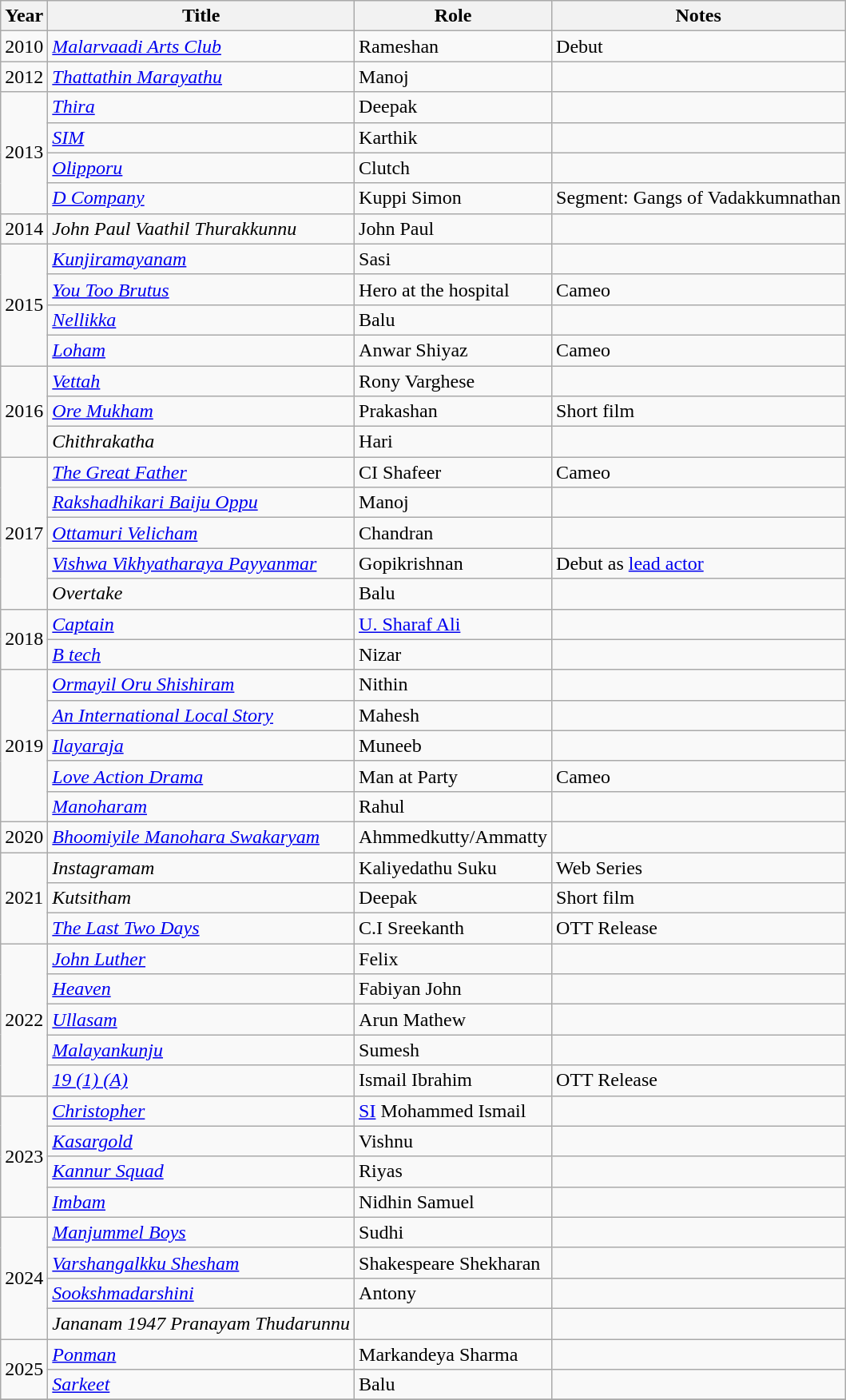<table class="wikitable sortable">
<tr>
<th>Year</th>
<th>Title</th>
<th>Role</th>
<th class="unsortable">Notes</th>
</tr>
<tr>
<td>2010</td>
<td><em><a href='#'>Malarvaadi Arts Club</a></em></td>
<td>Rameshan</td>
<td>Debut</td>
</tr>
<tr>
<td>2012</td>
<td><em><a href='#'>Thattathin Marayathu</a></em></td>
<td>Manoj</td>
<td></td>
</tr>
<tr>
<td rowspan=4>2013</td>
<td><em><a href='#'>Thira</a></em></td>
<td>Deepak</td>
<td></td>
</tr>
<tr>
<td><em><a href='#'>SIM</a></em></td>
<td>Karthik</td>
<td></td>
</tr>
<tr>
<td><em><a href='#'>Olipporu</a></em></td>
<td>Clutch</td>
<td></td>
</tr>
<tr>
<td><em><a href='#'>D Company</a></em></td>
<td>Kuppi Simon</td>
<td>Segment: Gangs of Vadakkumnathan</td>
</tr>
<tr>
<td>2014</td>
<td><em>John Paul Vaathil Thurakkunnu</em></td>
<td>John Paul</td>
<td></td>
</tr>
<tr>
<td rowspan=4>2015</td>
<td><em><a href='#'>Kunjiramayanam</a></em></td>
<td>Sasi</td>
<td></td>
</tr>
<tr>
<td><em><a href='#'>You Too Brutus</a></em></td>
<td>Hero at the hospital</td>
<td>Cameo</td>
</tr>
<tr>
<td><em><a href='#'>Nellikka</a></em></td>
<td>Balu</td>
<td></td>
</tr>
<tr>
<td><em><a href='#'>Loham</a></em></td>
<td>Anwar Shiyaz</td>
<td>Cameo</td>
</tr>
<tr>
<td rowspan=3>2016</td>
<td><em><a href='#'>Vettah</a></em></td>
<td>Rony Varghese</td>
<td></td>
</tr>
<tr>
<td><em><a href='#'>Ore Mukham</a></em></td>
<td>Prakashan</td>
<td>Short film</td>
</tr>
<tr>
<td><em>Chithrakatha</em></td>
<td>Hari</td>
<td></td>
</tr>
<tr>
<td rowspan=5>2017</td>
<td><em><a href='#'>The Great Father</a></em></td>
<td>CI Shafeer</td>
<td>Cameo</td>
</tr>
<tr>
<td><em><a href='#'>Rakshadhikari Baiju Oppu</a></em></td>
<td>Manoj</td>
<td></td>
</tr>
<tr>
<td><em><a href='#'>Ottamuri Velicham</a></em></td>
<td>Chandran</td>
<td></td>
</tr>
<tr>
<td><em><a href='#'>Vishwa Vikhyatharaya Payyanmar</a></em></td>
<td>Gopikrishnan</td>
<td>Debut as <a href='#'>lead actor</a></td>
</tr>
<tr>
<td><em>Overtake</em></td>
<td>Balu</td>
<td></td>
</tr>
<tr>
<td rowspan=2>2018</td>
<td><em><a href='#'>Captain</a></em></td>
<td><a href='#'>U. Sharaf Ali</a></td>
<td></td>
</tr>
<tr>
<td><em><a href='#'>B tech</a></em></td>
<td>Nizar</td>
<td></td>
</tr>
<tr>
<td rowspan=5>2019</td>
<td><em><a href='#'>Ormayil Oru Shishiram</a></em></td>
<td>Nithin</td>
<td></td>
</tr>
<tr>
<td><em><a href='#'>An International Local Story</a></em></td>
<td>Mahesh</td>
<td></td>
</tr>
<tr>
<td><em><a href='#'>Ilayaraja</a></em></td>
<td>Muneeb</td>
<td></td>
</tr>
<tr>
<td><em><a href='#'>Love Action Drama</a></em></td>
<td>Man at Party</td>
<td>Cameo</td>
</tr>
<tr>
<td><em><a href='#'>Manoharam</a></em></td>
<td>Rahul</td>
<td></td>
</tr>
<tr>
<td>2020</td>
<td><em><a href='#'>Bhoomiyile Manohara Swakaryam</a></em></td>
<td>Ahmmedkutty/Ammatty</td>
<td></td>
</tr>
<tr>
<td rowspan=3>2021</td>
<td><em>Instagramam</em></td>
<td>Kaliyedathu Suku</td>
<td>Web Series</td>
</tr>
<tr>
<td><em>Kutsitham</em></td>
<td>Deepak</td>
<td>Short film</td>
</tr>
<tr>
<td><em><a href='#'>The Last Two Days</a></em></td>
<td>C.I Sreekanth</td>
<td>OTT Release</td>
</tr>
<tr>
<td rowspan=5>2022</td>
<td><em><a href='#'>John Luther</a></em></td>
<td>Felix</td>
<td></td>
</tr>
<tr>
<td><em><a href='#'>Heaven</a></em></td>
<td>Fabiyan John</td>
<td></td>
</tr>
<tr>
<td><em><a href='#'>Ullasam</a></em></td>
<td>Arun Mathew</td>
<td></td>
</tr>
<tr>
<td><em><a href='#'>Malayankunju</a></em></td>
<td>Sumesh</td>
<td></td>
</tr>
<tr>
<td><em><a href='#'>19 (1) (A)</a></em></td>
<td>Ismail Ibrahim</td>
<td>OTT Release</td>
</tr>
<tr>
<td rowspan=4>2023</td>
<td><em><a href='#'>Christopher</a></em></td>
<td><a href='#'>SI</a> Mohammed Ismail</td>
<td></td>
</tr>
<tr>
<td><em><a href='#'>Kasargold</a></em></td>
<td>Vishnu</td>
<td></td>
</tr>
<tr>
<td><em><a href='#'>Kannur Squad</a></em></td>
<td>Riyas</td>
<td></td>
</tr>
<tr>
<td><em><a href='#'>Imbam</a></em></td>
<td>Nidhin Samuel</td>
<td></td>
</tr>
<tr>
<td rowspan=4>2024</td>
<td><em><a href='#'>Manjummel Boys</a></em></td>
<td>Sudhi</td>
<td></td>
</tr>
<tr>
<td><em><a href='#'>Varshangalkku Shesham</a></em></td>
<td>Shakespeare Shekharan</td>
<td></td>
</tr>
<tr>
<td><em><a href='#'>Sookshmadarshini</a></em></td>
<td>Antony</td>
<td></td>
</tr>
<tr>
<td><em>Jananam 1947 Pranayam Thudarunnu</em></td>
<td></td>
<td></td>
</tr>
<tr>
<td rowspan=2>2025</td>
<td><em><a href='#'>Ponman</a></em></td>
<td>Markandeya Sharma</td>
<td></td>
</tr>
<tr>
<td><em><a href='#'>Sarkeet</a></em></td>
<td>Balu</td>
<td></td>
</tr>
<tr>
</tr>
</table>
